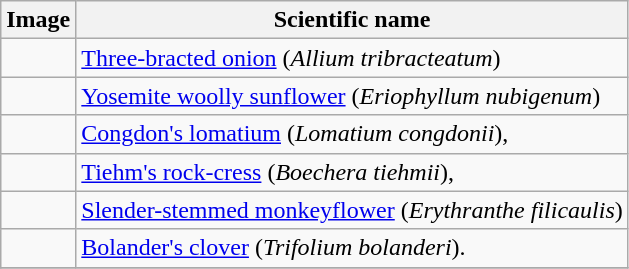<table class="wikitable">
<tr>
<th>Image</th>
<th>Scientific name</th>
</tr>
<tr>
<td></td>
<td><a href='#'>Three-bracted onion</a> (<em>Allium tribracteatum</em>)</td>
</tr>
<tr>
<td></td>
<td><a href='#'>Yosemite woolly sunflower</a> (<em>Eriophyllum nubigenum</em>)</td>
</tr>
<tr>
<td></td>
<td><a href='#'>Congdon's lomatium</a> (<em>Lomatium congdonii</em>),</td>
</tr>
<tr>
<td></td>
<td><a href='#'>Tiehm's rock-cress</a> (<em>Boechera tiehmii</em>),</td>
</tr>
<tr>
<td></td>
<td><a href='#'>Slender-stemmed monkeyflower</a> (<em>Erythranthe filicaulis</em>)</td>
</tr>
<tr>
<td></td>
<td><a href='#'>Bolander's clover</a> (<em>Trifolium bolanderi</em>).</td>
</tr>
<tr>
</tr>
</table>
